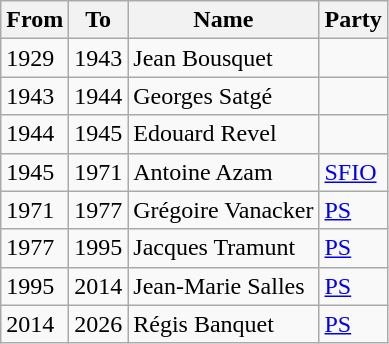<table class="wikitable">
<tr>
<th>From</th>
<th>To</th>
<th>Name</th>
<th>Party</th>
</tr>
<tr>
<td>1929</td>
<td>1943</td>
<td>Jean Bousquet</td>
<td></td>
</tr>
<tr>
<td>1943</td>
<td>1944</td>
<td>Georges Satgé</td>
<td></td>
</tr>
<tr>
<td>1944</td>
<td>1945</td>
<td>Edouard Revel</td>
<td></td>
</tr>
<tr>
<td>1945</td>
<td>1971</td>
<td>Antoine Azam</td>
<td><a href='#'>SFIO</a></td>
</tr>
<tr>
<td>1971</td>
<td>1977</td>
<td>Grégoire Vanacker</td>
<td><a href='#'>PS</a></td>
</tr>
<tr>
<td>1977</td>
<td>1995</td>
<td>Jacques Tramunt</td>
<td><a href='#'>PS</a></td>
</tr>
<tr>
<td>1995</td>
<td>2014</td>
<td>Jean-Marie Salles</td>
<td><a href='#'>PS</a></td>
</tr>
<tr>
<td>2014</td>
<td>2026</td>
<td>Régis Banquet</td>
<td><a href='#'>PS</a></td>
</tr>
</table>
